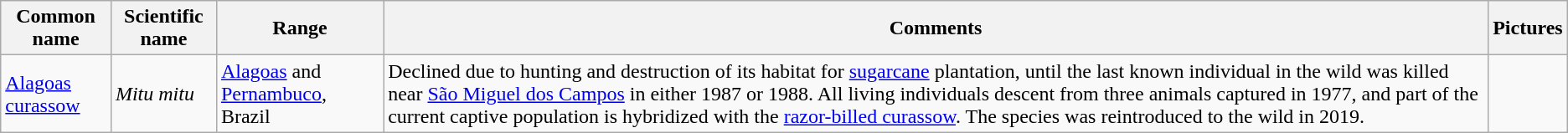<table class="wikitable sortable">
<tr>
<th>Common name</th>
<th>Scientific name</th>
<th>Range</th>
<th class="unsortable">Comments</th>
<th>Pictures</th>
</tr>
<tr>
<td><a href='#'>Alagoas curassow</a></td>
<td><em>Mitu mitu</em></td>
<td><a href='#'>Alagoas</a> and <a href='#'>Pernambuco</a>, Brazil</td>
<td>Declined due to hunting and destruction of its habitat for <a href='#'>sugarcane</a> plantation, until the last known individual in the wild was killed near <a href='#'>São Miguel dos Campos</a> in either 1987 or 1988. All living individuals descent from three animals captured in 1977, and part of the current captive population is hybridized with the <a href='#'>razor-billed curassow</a>. The species was reintroduced to the wild in 2019.</td>
<td></td>
</tr>
</table>
